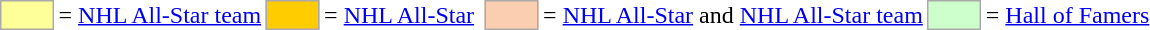<table>
<tr>
<td style="background-color:#FFFF99; border:1px solid #aaaaaa; width:2em;"></td>
<td>= <a href='#'>NHL All-Star team</a></td>
<td style="background-color:#FFCC00; border:1px solid #aaaaaa; width:2em;"></td>
<td>= <a href='#'>NHL All-Star</a></td>
<td></td>
<td style="background-color:#FBCEB1; border:1px solid #aaaaaa; width:2em;"></td>
<td>= <a href='#'>NHL All-Star</a>  and <a href='#'>NHL All-Star team</a></td>
<td style="background-color:#CCFFCC; border:1px solid #aaaaaa; width:2em;"></td>
<td>= <a href='#'>Hall of Famers</a></td>
</tr>
</table>
